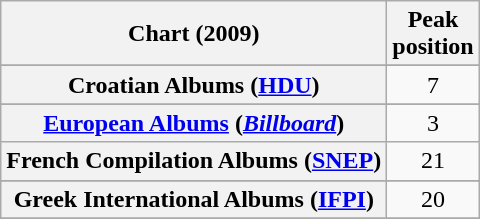<table class="wikitable sortable plainrowheaders" style="text-align:center">
<tr>
<th scope="col">Chart (2009)</th>
<th scope="col">Peak<br>position</th>
</tr>
<tr>
</tr>
<tr>
</tr>
<tr>
</tr>
<tr>
</tr>
<tr>
</tr>
<tr>
<th scope="row">Croatian Albums (<a href='#'>HDU</a>)</th>
<td>7</td>
</tr>
<tr>
</tr>
<tr>
</tr>
<tr>
</tr>
<tr>
<th scope="row"><a href='#'>European Albums</a> (<em><a href='#'>Billboard</a></em>)</th>
<td>3</td>
</tr>
<tr>
<th scope="row">French Compilation Albums (<a href='#'>SNEP</a>)</th>
<td>21</td>
</tr>
<tr>
</tr>
<tr>
<th scope="row">Greek International Albums (<a href='#'>IFPI</a>)</th>
<td>20</td>
</tr>
<tr>
</tr>
<tr>
</tr>
<tr>
</tr>
<tr>
</tr>
<tr>
</tr>
<tr>
</tr>
<tr>
</tr>
<tr>
</tr>
<tr>
</tr>
<tr>
</tr>
</table>
